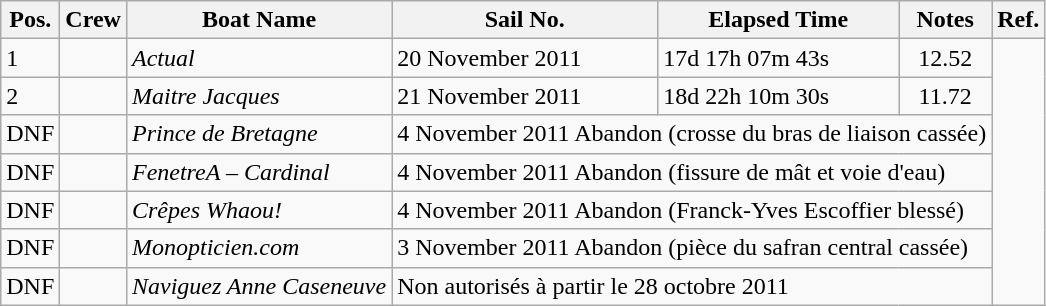<table class="wikitable sortable">
<tr>
<th>Pos.</th>
<th>Crew</th>
<th>Boat Name</th>
<th>Sail No.</th>
<th>Elapsed Time</th>
<th>Notes</th>
<th>Ref.</th>
</tr>
<tr>
<td>1</td>
<td><br></td>
<td><em>Actual</em></td>
<td>20 November 2011</td>
<td>17d 17h 07m 43s</td>
<td style="text-align:center;">12.52</td>
</tr>
<tr>
<td>2</td>
<td><br></td>
<td><em>Maitre Jacques</em></td>
<td>21 November 2011</td>
<td>18d 22h 10m 30s</td>
<td style="text-align:center;">11.72</td>
</tr>
<tr>
<td>DNF</td>
<td><br></td>
<td><em>Prince de Bretagne</em></td>
<td colspan="3" style="text-align:left;">4 November 2011 Abandon (crosse du bras de liaison cassée)</td>
</tr>
<tr>
<td>DNF</td>
<td><br></td>
<td><em>FenetreA – Cardinal</em></td>
<td colspan="3" style="text-align:left;">4 November 2011 Abandon (fissure de mât et voie d'eau)</td>
</tr>
<tr>
<td>DNF</td>
<td><br></td>
<td><em>Crêpes Whaou!</em></td>
<td colspan="3" style="text-align:left;">4 November 2011 Abandon (Franck-Yves Escoffier blessé)</td>
</tr>
<tr>
<td>DNF</td>
<td><br></td>
<td><em>Monopticien.com</em></td>
<td colspan="3" style="text-align:left;">3 November 2011 Abandon (pièce du safran central cassée)</td>
</tr>
<tr>
<td>DNF</td>
<td><br></td>
<td><em>Naviguez Anne Caseneuve</em></td>
<td colspan="3" style="text-align:left;">Non autorisés à partir le 28 octobre 2011</td>
</tr>
</table>
